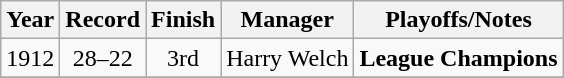<table class="wikitable">
<tr>
<th>Year</th>
<th>Record</th>
<th>Finish</th>
<th>Manager</th>
<th>Playoffs/Notes</th>
</tr>
<tr align=center>
<td>1912</td>
<td>28–22</td>
<td>3rd</td>
<td>Harry Welch</td>
<td><strong>League Champions</strong></td>
</tr>
<tr align=center>
</tr>
</table>
